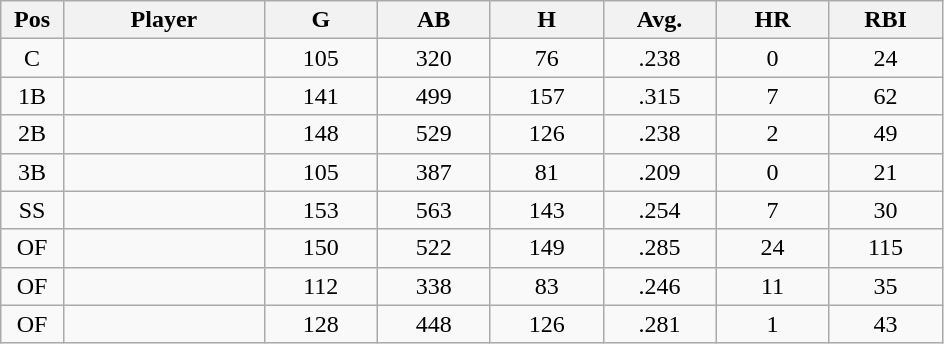<table class="wikitable sortable">
<tr>
<th bgcolor="#DDDDFF" width="5%">Pos</th>
<th bgcolor="#DDDDFF" width="16%">Player</th>
<th bgcolor="#DDDDFF" width="9%">G</th>
<th bgcolor="#DDDDFF" width="9%">AB</th>
<th bgcolor="#DDDDFF" width="9%">H</th>
<th bgcolor="#DDDDFF" width="9%">Avg.</th>
<th bgcolor="#DDDDFF" width="9%">HR</th>
<th bgcolor="#DDDDFF" width="9%">RBI</th>
</tr>
<tr align="center">
<td>C</td>
<td></td>
<td>105</td>
<td>320</td>
<td>76</td>
<td>.238</td>
<td>0</td>
<td>24</td>
</tr>
<tr align="center">
<td>1B</td>
<td></td>
<td>141</td>
<td>499</td>
<td>157</td>
<td>.315</td>
<td>7</td>
<td>62</td>
</tr>
<tr align="center">
<td>2B</td>
<td></td>
<td>148</td>
<td>529</td>
<td>126</td>
<td>.238</td>
<td>2</td>
<td>49</td>
</tr>
<tr align="center">
<td>3B</td>
<td></td>
<td>105</td>
<td>387</td>
<td>81</td>
<td>.209</td>
<td>0</td>
<td>21</td>
</tr>
<tr align="center">
<td>SS</td>
<td></td>
<td>153</td>
<td>563</td>
<td>143</td>
<td>.254</td>
<td>7</td>
<td>30</td>
</tr>
<tr align="center">
<td>OF</td>
<td></td>
<td>150</td>
<td>522</td>
<td>149</td>
<td>.285</td>
<td>24</td>
<td>115</td>
</tr>
<tr align="center">
<td>OF</td>
<td></td>
<td>112</td>
<td>338</td>
<td>83</td>
<td>.246</td>
<td>11</td>
<td>35</td>
</tr>
<tr align="center">
<td>OF</td>
<td></td>
<td>128</td>
<td>448</td>
<td>126</td>
<td>.281</td>
<td>1</td>
<td>43</td>
</tr>
</table>
